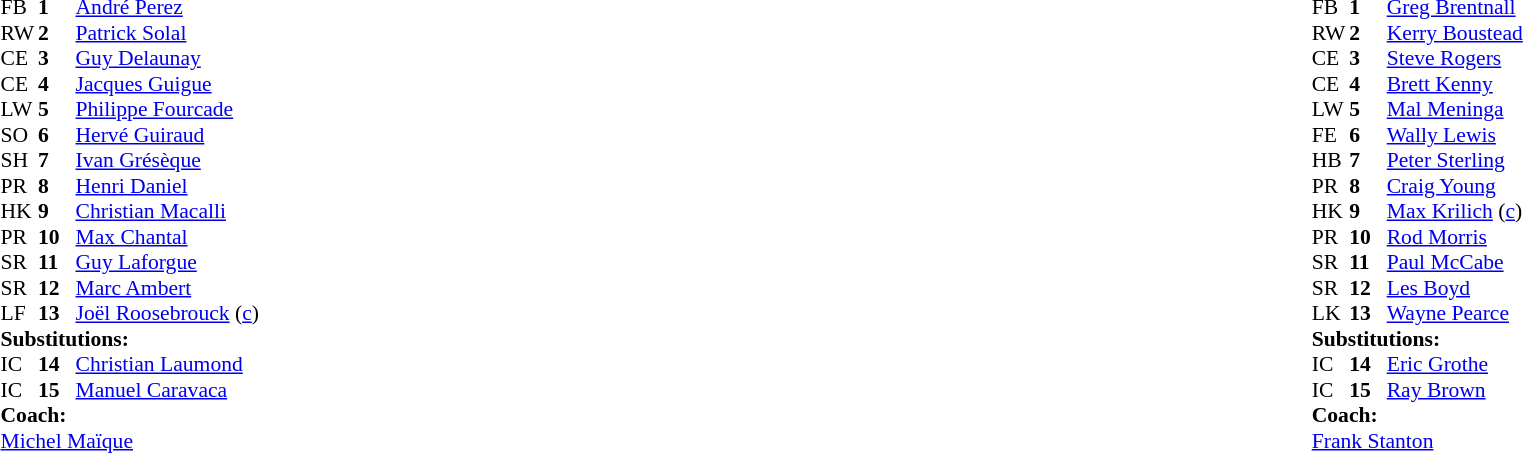<table width="100%">
<tr>
<td valign="top" width="50%"><br><table style="font-size: 90%" cellspacing="0" cellpadding="0">
<tr>
<th width="25"></th>
<th width="25"></th>
</tr>
<tr>
<td>FB</td>
<td><strong>1</strong></td>
<td><a href='#'>André Perez</a></td>
</tr>
<tr>
<td>RW</td>
<td><strong>2</strong></td>
<td><a href='#'>Patrick Solal</a></td>
</tr>
<tr>
<td>CE</td>
<td><strong>3</strong></td>
<td><a href='#'>Guy Delaunay</a></td>
</tr>
<tr>
<td>CE</td>
<td><strong>4</strong></td>
<td><a href='#'>Jacques Guigue</a></td>
</tr>
<tr>
<td>LW</td>
<td><strong>5</strong></td>
<td><a href='#'>Philippe Fourcade</a></td>
</tr>
<tr>
<td>SO</td>
<td><strong>6</strong></td>
<td><a href='#'>Hervé Guiraud</a></td>
</tr>
<tr>
<td>SH</td>
<td><strong>7</strong></td>
<td><a href='#'>Ivan Grésèque</a></td>
</tr>
<tr>
<td>PR</td>
<td><strong>8</strong></td>
<td><a href='#'>Henri Daniel</a></td>
</tr>
<tr>
<td>HK</td>
<td><strong>9</strong></td>
<td><a href='#'>Christian Macalli</a></td>
</tr>
<tr>
<td>PR</td>
<td><strong>10</strong></td>
<td><a href='#'>Max Chantal</a></td>
</tr>
<tr>
<td>SR</td>
<td><strong>11</strong></td>
<td><a href='#'>Guy Laforgue</a></td>
</tr>
<tr>
<td>SR</td>
<td><strong>12</strong></td>
<td><a href='#'>Marc Ambert</a></td>
</tr>
<tr>
<td>LF</td>
<td><strong>13</strong></td>
<td><a href='#'>Joël Roosebrouck</a> (<a href='#'>c</a>)</td>
</tr>
<tr>
<td colspan=3><strong>Substitutions:</strong></td>
</tr>
<tr>
<td>IC</td>
<td><strong>14</strong></td>
<td><a href='#'>Christian Laumond</a></td>
</tr>
<tr>
<td>IC</td>
<td><strong>15</strong></td>
<td><a href='#'>Manuel Caravaca</a></td>
</tr>
<tr>
<td colspan=3><strong>Coach:</strong></td>
</tr>
<tr>
<td colspan="4"> <a href='#'>Michel Maïque</a></td>
</tr>
</table>
</td>
<td valign="top" width="50%"><br><table style="font-size: 90%" cellspacing="0" cellpadding="0" align="center">
<tr>
<th width="25"></th>
<th width="25"></th>
</tr>
<tr>
<td>FB</td>
<td><strong>1</strong></td>
<td><a href='#'>Greg Brentnall</a></td>
</tr>
<tr>
<td>RW</td>
<td><strong>2</strong></td>
<td><a href='#'>Kerry Boustead</a></td>
</tr>
<tr>
<td>CE</td>
<td><strong>3</strong></td>
<td><a href='#'>Steve Rogers</a></td>
</tr>
<tr>
<td>CE</td>
<td><strong>4</strong></td>
<td><a href='#'>Brett Kenny</a></td>
</tr>
<tr>
<td>LW</td>
<td><strong>5</strong></td>
<td><a href='#'>Mal Meninga</a></td>
</tr>
<tr>
<td>FE</td>
<td><strong>6</strong></td>
<td><a href='#'>Wally Lewis</a></td>
</tr>
<tr>
<td>HB</td>
<td><strong>7</strong></td>
<td><a href='#'>Peter Sterling</a></td>
</tr>
<tr>
<td>PR</td>
<td><strong>8</strong></td>
<td><a href='#'>Craig Young</a></td>
</tr>
<tr>
<td>HK</td>
<td><strong>9</strong></td>
<td><a href='#'>Max Krilich</a> (<a href='#'>c</a>)</td>
</tr>
<tr>
<td>PR</td>
<td><strong>10</strong></td>
<td><a href='#'>Rod Morris</a></td>
</tr>
<tr>
<td>SR</td>
<td><strong>11</strong></td>
<td><a href='#'>Paul McCabe</a></td>
</tr>
<tr>
<td>SR</td>
<td><strong>12</strong></td>
<td><a href='#'>Les Boyd</a></td>
</tr>
<tr>
<td>LK</td>
<td><strong>13</strong></td>
<td><a href='#'>Wayne Pearce</a></td>
</tr>
<tr>
<td colspan=3><strong>Substitutions:</strong></td>
</tr>
<tr>
<td>IC</td>
<td><strong>14</strong></td>
<td><a href='#'>Eric Grothe</a></td>
</tr>
<tr>
<td>IC</td>
<td><strong>15</strong></td>
<td><a href='#'>Ray Brown</a></td>
</tr>
<tr>
<td colspan=3><strong>Coach:</strong></td>
</tr>
<tr>
<td colspan="4"> <a href='#'>Frank Stanton</a></td>
</tr>
</table>
</td>
</tr>
</table>
